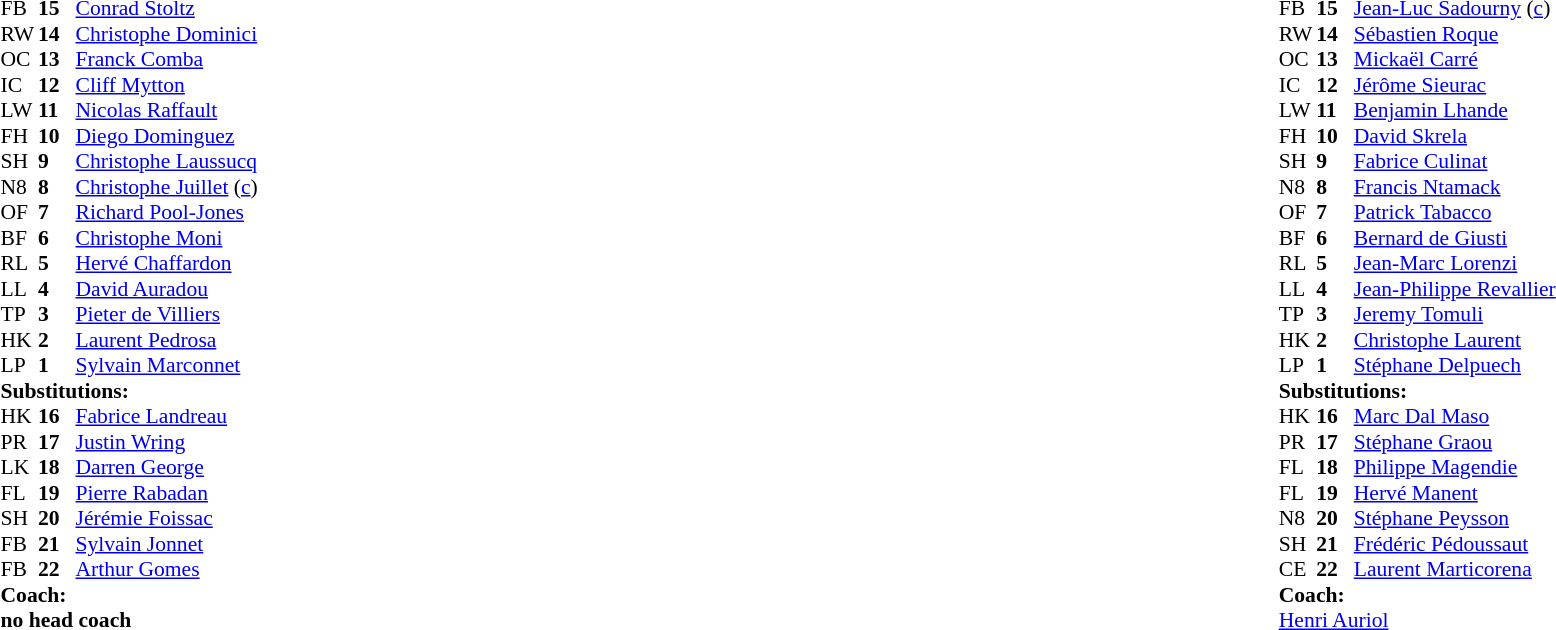<table width="100%">
<tr>
<td valign="top" width="50%"><br><table style="font-size: 90%" cellspacing="0" cellpadding="0">
<tr>
<th width="25"></th>
<th width="25"></th>
</tr>
<tr>
<td>FB</td>
<td><strong>15</strong></td>
<td> <a href='#'>Conrad Stoltz</a></td>
</tr>
<tr>
<td>RW</td>
<td><strong>14</strong></td>
<td> <a href='#'>Christophe Dominici</a></td>
</tr>
<tr>
<td>OC</td>
<td><strong>13</strong></td>
<td> <a href='#'>Franck Comba</a></td>
</tr>
<tr>
<td>IC</td>
<td><strong>12</strong></td>
<td> <a href='#'>Cliff Mytton</a></td>
</tr>
<tr>
<td>LW</td>
<td><strong>11</strong></td>
<td> <a href='#'>Nicolas Raffault</a></td>
</tr>
<tr>
<td>FH</td>
<td><strong>10</strong></td>
<td> <a href='#'>Diego Dominguez</a></td>
</tr>
<tr>
<td>SH</td>
<td><strong>9</strong></td>
<td> <a href='#'>Christophe Laussucq</a></td>
</tr>
<tr>
<td>N8</td>
<td><strong>8</strong></td>
<td> <a href='#'>Christophe Juillet</a> (<a href='#'>c</a>)</td>
</tr>
<tr>
<td>OF</td>
<td><strong>7</strong></td>
<td> <a href='#'>Richard Pool-Jones</a></td>
</tr>
<tr>
<td>BF</td>
<td><strong>6</strong></td>
<td> <a href='#'>Christophe Moni</a></td>
<td></td>
</tr>
<tr>
<td>RL</td>
<td><strong>5</strong></td>
<td> <a href='#'>Hervé Chaffardon</a></td>
<td></td>
</tr>
<tr>
<td>LL</td>
<td><strong>4</strong></td>
<td> <a href='#'>David Auradou</a></td>
</tr>
<tr>
<td>TP</td>
<td><strong>3</strong></td>
<td> <a href='#'>Pieter de Villiers</a></td>
<td></td>
</tr>
<tr>
<td>HK</td>
<td><strong>2</strong></td>
<td> <a href='#'>Laurent Pedrosa</a></td>
<td></td>
</tr>
<tr>
<td>LP</td>
<td><strong>1</strong></td>
<td> <a href='#'>Sylvain Marconnet</a></td>
<td></td>
</tr>
<tr>
<td colspan=3><strong>Substitutions:</strong></td>
</tr>
<tr>
<td>HK</td>
<td><strong>16</strong></td>
<td> <a href='#'>Fabrice Landreau</a></td>
<td></td>
</tr>
<tr>
<td>PR</td>
<td><strong>17</strong></td>
<td> <a href='#'>Justin Wring</a></td>
<td></td>
</tr>
<tr>
<td>LK</td>
<td><strong>18</strong></td>
<td> <a href='#'>Darren George</a></td>
<td></td>
</tr>
<tr>
<td>FL</td>
<td><strong>19</strong></td>
<td> <a href='#'>Pierre Rabadan</a></td>
<td>  </td>
</tr>
<tr>
<td>SH</td>
<td><strong>20</strong></td>
<td> <a href='#'>Jérémie Foissac</a></td>
</tr>
<tr>
<td>FB</td>
<td><strong>21</strong></td>
<td> <a href='#'>Sylvain Jonnet</a></td>
</tr>
<tr>
<td>FB</td>
<td><strong>22</strong></td>
<td> <a href='#'>Arthur Gomes</a></td>
<td></td>
</tr>
<tr>
<td colspan="3"><strong>Coach:</strong></td>
</tr>
<tr>
<td colspan="4"><strong>no head coach</strong></td>
</tr>
</table>
</td>
<td valign="top" width="50%"><br><table style="font-size: 90%" cellspacing="0" cellpadding="0" align="center">
<tr>
<th width="25"></th>
<th width="25"></th>
</tr>
<tr>
<td>FB</td>
<td><strong>15</strong></td>
<td> <a href='#'>Jean-Luc Sadourny</a> (<a href='#'>c</a>)</td>
</tr>
<tr>
<td>RW</td>
<td><strong>14</strong></td>
<td> <a href='#'>Sébastien Roque</a></td>
</tr>
<tr>
<td>OC</td>
<td><strong>13</strong></td>
<td> <a href='#'>Mickaël Carré</a></td>
</tr>
<tr>
<td>IC</td>
<td><strong>12</strong></td>
<td> <a href='#'>Jérôme Sieurac</a></td>
<td></td>
</tr>
<tr>
<td>LW</td>
<td><strong>11</strong></td>
<td> <a href='#'>Benjamin Lhande</a></td>
</tr>
<tr>
<td>FH</td>
<td><strong>10</strong></td>
<td> <a href='#'>David Skrela</a></td>
</tr>
<tr>
<td>SH</td>
<td><strong>9</strong></td>
<td> <a href='#'>Fabrice Culinat</a></td>
</tr>
<tr>
<td>N8</td>
<td><strong>8</strong></td>
<td> <a href='#'>Francis Ntamack</a></td>
</tr>
<tr>
<td>OF</td>
<td><strong>7</strong></td>
<td> <a href='#'>Patrick Tabacco</a></td>
</tr>
<tr>
<td>BF</td>
<td><strong>6</strong></td>
<td> <a href='#'>Bernard de Giusti</a></td>
<td></td>
</tr>
<tr>
<td>RL</td>
<td><strong>5</strong></td>
<td> <a href='#'>Jean-Marc Lorenzi</a></td>
<td></td>
</tr>
<tr>
<td>LL</td>
<td><strong>4</strong></td>
<td> <a href='#'>Jean-Philippe Revallier</a></td>
<td></td>
</tr>
<tr>
<td>TP</td>
<td><strong>3</strong></td>
<td> <a href='#'>Jeremy Tomuli</a></td>
<td></td>
</tr>
<tr>
<td>HK</td>
<td><strong>2</strong></td>
<td> <a href='#'>Christophe Laurent</a></td>
<td></td>
</tr>
<tr>
<td>LP</td>
<td><strong>1</strong></td>
<td> <a href='#'>Stéphane Delpuech</a></td>
</tr>
<tr>
<td colspan=3><strong>Substitutions:</strong></td>
</tr>
<tr>
<td>HK</td>
<td><strong>16</strong></td>
<td> <a href='#'>Marc Dal Maso</a></td>
<td></td>
</tr>
<tr>
<td>PR</td>
<td><strong>17</strong></td>
<td> <a href='#'>Stéphane Graou</a></td>
<td></td>
</tr>
<tr>
<td>FL</td>
<td><strong>18</strong></td>
<td> <a href='#'>Philippe Magendie</a></td>
<td></td>
</tr>
<tr>
<td>FL</td>
<td><strong>19</strong></td>
<td> <a href='#'>Hervé Manent</a></td>
<td></td>
</tr>
<tr>
<td>N8</td>
<td><strong>20</strong></td>
<td> <a href='#'>Stéphane Peysson</a></td>
<td></td>
</tr>
<tr>
<td>SH</td>
<td><strong>21</strong></td>
<td> <a href='#'>Frédéric Pédoussaut</a></td>
</tr>
<tr>
<td>CE</td>
<td><strong>22</strong></td>
<td> <a href='#'>Laurent Marticorena</a></td>
<td></td>
</tr>
<tr>
<td colspan="3"><strong>Coach:</strong></td>
</tr>
<tr>
<td colspan="4"> <a href='#'>Henri Auriol</a></td>
</tr>
</table>
</td>
</tr>
</table>
